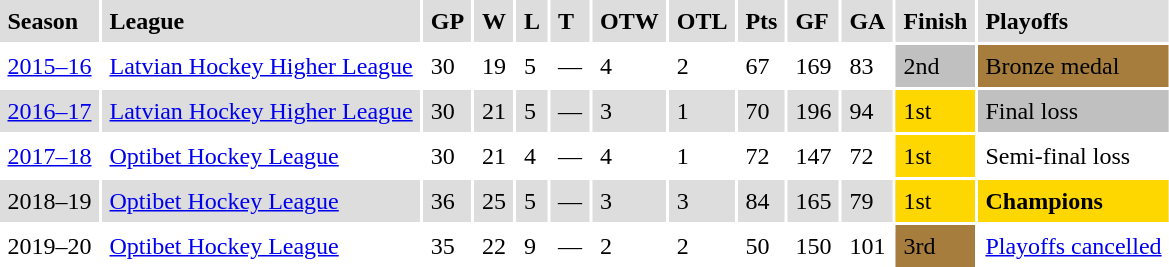<table cellpadding=5>
<tr bgcolor="#dddddd">
<td><strong>Season</strong></td>
<td><strong>League</strong></td>
<td><strong>GP</strong></td>
<td><strong>W</strong></td>
<td><strong>L</strong></td>
<td><strong>T</strong></td>
<td><strong>OTW</strong></td>
<td><strong>OTL</strong></td>
<td><strong>Pts</strong></td>
<td><strong>GF</strong></td>
<td><strong>GA</strong></td>
<td><strong>Finish</strong></td>
<td><strong>Playoffs</strong></td>
</tr>
<tr>
<td><a href='#'>2015–16</a></td>
<td><a href='#'>Latvian Hockey Higher League</a></td>
<td>30</td>
<td>19</td>
<td>5</td>
<td>—</td>
<td>4</td>
<td>2</td>
<td>67</td>
<td>169</td>
<td>83</td>
<td style="background:silver;">2nd</td>
<td style="background:#a67d3d;">Bronze medal</td>
</tr>
<tr bgcolor="#dddddd">
<td><a href='#'>2016–17</a></td>
<td><a href='#'>Latvian Hockey Higher League</a></td>
<td>30</td>
<td>21</td>
<td>5</td>
<td>—</td>
<td>3</td>
<td>1</td>
<td>70</td>
<td>196</td>
<td>94</td>
<td style="background:gold;">1st</td>
<td style="background:silver;">Final loss</td>
</tr>
<tr>
<td><a href='#'>2017–18</a></td>
<td><a href='#'>Optibet Hockey League</a></td>
<td>30</td>
<td>21</td>
<td>4</td>
<td>—</td>
<td>4</td>
<td>1</td>
<td>72</td>
<td>147</td>
<td>72</td>
<td style="background:gold;">1st</td>
<td>Semi-final loss</td>
</tr>
<tr bgcolor="#dddddd">
<td>2018–19</td>
<td><a href='#'>Optibet Hockey League</a></td>
<td>36</td>
<td>25</td>
<td>5</td>
<td>—</td>
<td>3</td>
<td>3</td>
<td>84</td>
<td>165</td>
<td>79</td>
<td style="background:gold;">1st</td>
<td style="background:gold;"><strong>Champions</strong></td>
</tr>
<tr>
<td>2019–20</td>
<td><a href='#'>Optibet Hockey League</a></td>
<td>35</td>
<td>22</td>
<td>9</td>
<td>—</td>
<td>2</td>
<td>2</td>
<td>50</td>
<td>150</td>
<td>101</td>
<td style="background:#a67d3d;">3rd</td>
<td><a href='#'>Playoffs cancelled</a></td>
</tr>
</table>
